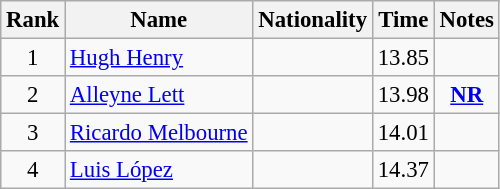<table class="wikitable sortable" style="text-align:center;font-size:95%">
<tr>
<th>Rank</th>
<th>Name</th>
<th>Nationality</th>
<th>Time</th>
<th>Notes</th>
</tr>
<tr>
<td>1</td>
<td align=left><a href='#'>Hugh Henry</a></td>
<td align=left></td>
<td>13.85</td>
<td></td>
</tr>
<tr>
<td>2</td>
<td align=left><a href='#'>Alleyne Lett</a></td>
<td align=left></td>
<td>13.98</td>
<td><strong><a href='#'>NR</a></strong></td>
</tr>
<tr>
<td>3</td>
<td align=left><a href='#'>Ricardo Melbourne</a></td>
<td align=left></td>
<td>14.01</td>
<td></td>
</tr>
<tr>
<td>4</td>
<td align=left><a href='#'>Luis López</a></td>
<td align=left></td>
<td>14.37</td>
<td></td>
</tr>
</table>
